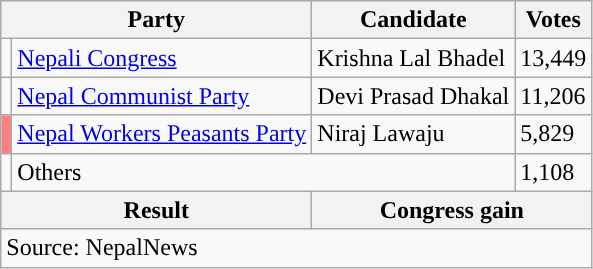<table class="wikitable">
<tr>
<th colspan="2">Party</th>
<th>Candidate</th>
<th>Votes</th>
</tr>
<tr>
<td style="background-color:"></td>
<td><a href='#'>Nepali Congress</a></td>
<td>Krishna Lal Bhadel</td>
<td>13,449</td>
</tr>
<tr>
<td style="background-color:"></td>
<td><a href='#'>Nepal Communist Party</a></td>
<td>Devi Prasad Dhakal</td>
<td>11,206</td>
</tr>
<tr>
<td style="background-color:#FF8080"></td>
<td><a href='#'>Nepal Workers Peasants Party</a></td>
<td>Niraj Lawaju</td>
<td>5,829</td>
</tr>
<tr>
<td></td>
<td colspan="2">Others</td>
<td>1,108</td>
</tr>
<tr>
<th colspan="2">Result</th>
<th colspan="2">Congress gain</th>
</tr>
<tr>
<td colspan="4">Source: NepalNews</td>
</tr>
</table>
